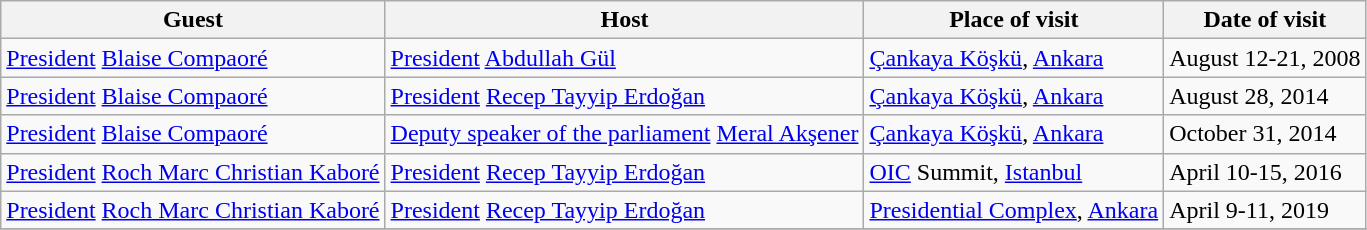<table class="wikitable" border="1">
<tr>
<th>Guest</th>
<th>Host</th>
<th>Place of visit</th>
<th>Date of visit</th>
</tr>
<tr>
<td> <a href='#'>President</a> <a href='#'>Blaise Compaoré</a></td>
<td> <a href='#'>President</a> <a href='#'>Abdullah Gül</a></td>
<td><a href='#'>Çankaya Köşkü</a>, <a href='#'>Ankara</a></td>
<td>August 12-21, 2008</td>
</tr>
<tr>
<td> <a href='#'>President</a> <a href='#'>Blaise Compaoré</a></td>
<td> <a href='#'>President</a> <a href='#'>Recep Tayyip Erdoğan</a></td>
<td><a href='#'>Çankaya Köşkü</a>, <a href='#'>Ankara</a></td>
<td>August 28, 2014</td>
</tr>
<tr>
<td> <a href='#'>President</a> <a href='#'>Blaise Compaoré</a></td>
<td> <a href='#'>Deputy speaker of the parliament</a> <a href='#'>Meral Akşener</a></td>
<td><a href='#'>Çankaya Köşkü</a>, <a href='#'>Ankara</a></td>
<td>October 31, 2014</td>
</tr>
<tr>
<td> <a href='#'>President</a> <a href='#'>Roch Marc Christian Kaboré</a></td>
<td> <a href='#'>President</a> <a href='#'>Recep Tayyip Erdoğan</a></td>
<td><a href='#'>OIC</a> Summit, <a href='#'>Istanbul</a></td>
<td>April 10-15, 2016</td>
</tr>
<tr>
<td> <a href='#'>President</a> <a href='#'>Roch Marc Christian Kaboré</a></td>
<td> <a href='#'>President</a> <a href='#'>Recep Tayyip Erdoğan</a></td>
<td><a href='#'>Presidential Complex</a>, <a href='#'>Ankara</a></td>
<td>April 9-11, 2019</td>
</tr>
<tr>
</tr>
</table>
